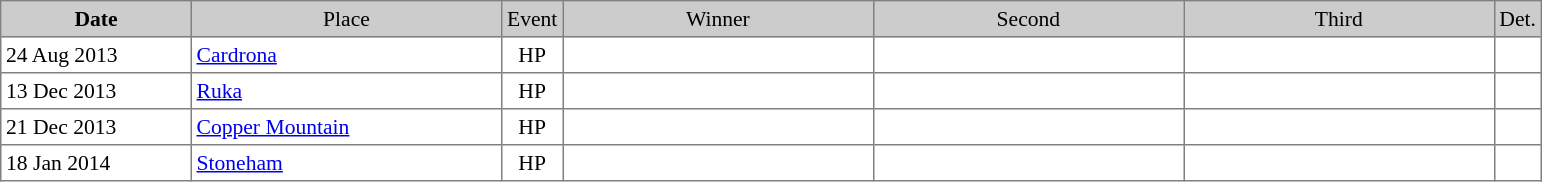<table cellpadding="3" cellspacing="0" border="1" style="background:#ffffff; font-size:90%; border:grey solid 1px; border-collapse:collapse;">
<tr style="background:#ccc; text-align:center;">
<th style="width:120px;">Date</th>
<td style="width:200px;">Place</td>
<td style="width:15px;">Event</td>
<td style="width:200px;">Winner</td>
<td style="width:200px;">Second</td>
<td style="width:200px;">Third</td>
<td style="width:15px;">Det.</td>
</tr>
<tr align="left">
<td>24 Aug 2013</td>
<td> <a href='#'>Cardrona</a></td>
<td align=center>HP</td>
<td></td>
<td></td>
<td></td>
<td></td>
</tr>
<tr align="left">
<td>13 Dec 2013</td>
<td> <a href='#'>Ruka</a></td>
<td align=center>HP</td>
<td></td>
<td></td>
<td></td>
<td></td>
</tr>
<tr align="left">
<td>21 Dec 2013</td>
<td> <a href='#'>Copper Mountain</a></td>
<td align=center>HP</td>
<td></td>
<td></td>
<td></td>
<td></td>
</tr>
<tr align="left">
<td>18 Jan 2014</td>
<td> <a href='#'>Stoneham</a></td>
<td align=center>HP</td>
<td></td>
<td></td>
<td></td>
<td></td>
</tr>
</table>
